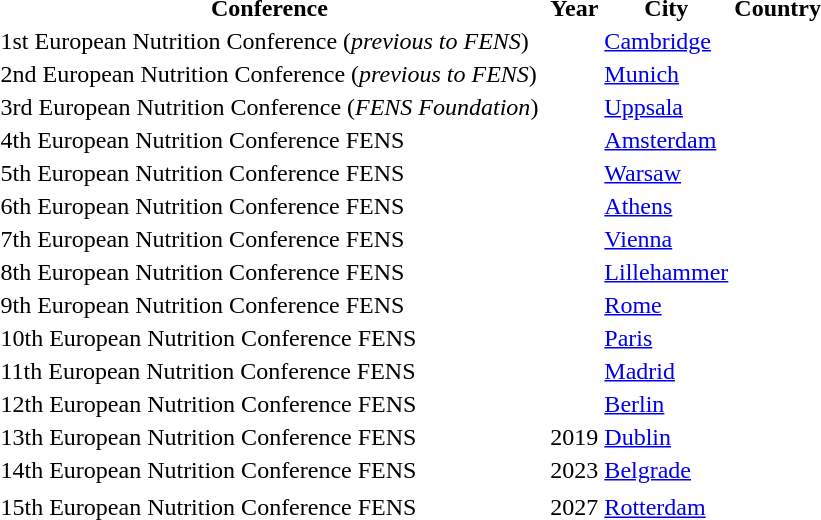<table>
<tr>
<th>Conference</th>
<td></td>
<th>Year</th>
<th>City</th>
<th>Country</th>
</tr>
<tr>
<td>1st European Nutrition Conference (<em>previous to FENS</em>)</td>
<td></td>
<td></td>
<td><a href='#'>Cambridge</a></td>
<td></td>
<td></td>
</tr>
<tr>
<td>2nd European Nutrition Conference (<em>previous to FENS</em>)</td>
<td></td>
<td></td>
<td><a href='#'>Munich</a></td>
<td></td>
<td></td>
</tr>
<tr>
<td>3rd European Nutrition Conference (<em>FENS Foundation</em>)</td>
<td></td>
<td></td>
<td><a href='#'>Uppsala</a></td>
<td></td>
<td></td>
</tr>
<tr>
<td>4th European Nutrition Conference FENS</td>
<td></td>
<td></td>
<td><a href='#'>Amsterdam</a></td>
<td></td>
<td></td>
</tr>
<tr>
<td>5th European Nutrition Conference FENS</td>
<td></td>
<td></td>
<td><a href='#'>Warsaw</a></td>
<td></td>
<td></td>
</tr>
<tr>
<td>6th European Nutrition Conference FENS</td>
<td></td>
<td></td>
<td><a href='#'>Athens</a></td>
<td></td>
<td></td>
</tr>
<tr>
<td>7th European Nutrition Conference FENS</td>
<td></td>
<td></td>
<td><a href='#'>Vienna</a></td>
<td></td>
<td></td>
</tr>
<tr>
<td>8th European Nutrition Conference FENS</td>
<td></td>
<td></td>
<td><a href='#'>Lillehammer</a></td>
<td></td>
<td></td>
</tr>
<tr>
<td>9th European Nutrition Conference FENS</td>
<td></td>
<td></td>
<td><a href='#'>Rome</a></td>
<td></td>
<td></td>
</tr>
<tr>
<td>10th European Nutrition Conference FENS</td>
<td></td>
<td></td>
<td><a href='#'>Paris</a></td>
<td></td>
<td></td>
</tr>
<tr>
<td>11th European Nutrition Conference FENS</td>
<td></td>
<td></td>
<td><a href='#'>Madrid</a></td>
<td></td>
<td></td>
</tr>
<tr>
<td>12th European Nutrition Conference FENS</td>
<td></td>
<td></td>
<td><a href='#'>Berlin</a></td>
<td></td>
<td></td>
</tr>
<tr>
<td>13th European Nutrition Conference FENS</td>
<td></td>
<td>2019</td>
<td><a href='#'>Dublin</a></td>
<td></td>
<td></td>
</tr>
<tr>
<td>14th European Nutrition Conference FENS</td>
<td></td>
<td>2023</td>
<td><a href='#'>Belgrade</a></td>
<td></td>
<td></td>
<td></td>
<td></td>
</tr>
<tr>
<td>15th European Nutrition Conference FENS</td>
<td></td>
<td>2027</td>
<td><a href='#'>Rotterdam</a></td>
<td><br><table>
<tr>
<td></td>
</tr>
</table>
</td>
<td></td>
<td></td>
<td></td>
</tr>
</table>
